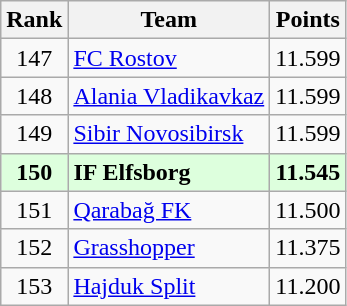<table class="wikitable" style="text-align: center;">
<tr>
<th>Rank</th>
<th>Team</th>
<th>Points</th>
</tr>
<tr>
<td>147</td>
<td align=left> <a href='#'>FC Rostov</a></td>
<td>11.599</td>
</tr>
<tr>
<td>148</td>
<td align=left> <a href='#'>Alania Vladikavkaz</a></td>
<td>11.599</td>
</tr>
<tr>
<td>149</td>
<td align=left> <a href='#'>Sibir Novosibirsk</a></td>
<td>11.599</td>
</tr>
<tr style="background:#dfd;">
<td><strong>150</strong></td>
<td align=left> <strong>IF Elfsborg</strong></td>
<td><strong>11.545</strong></td>
</tr>
<tr>
<td>151</td>
<td align=left> <a href='#'>Qarabağ FK</a></td>
<td>11.500</td>
</tr>
<tr>
<td>152</td>
<td align=left> <a href='#'>Grasshopper</a></td>
<td>11.375</td>
</tr>
<tr>
<td>153</td>
<td align=left> <a href='#'>Hajduk Split</a></td>
<td>11.200</td>
</tr>
</table>
